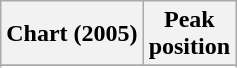<table class="wikitable sortable plainrowheaders" style="text-align:center">
<tr>
<th scope="col">Chart (2005)</th>
<th scope="col">Peak<br>position</th>
</tr>
<tr>
</tr>
<tr>
</tr>
<tr>
</tr>
</table>
